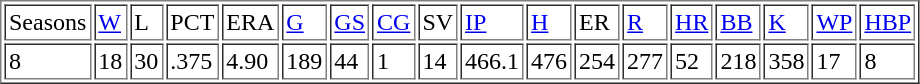<table border="1" cellpadding="2">
<tr>
<td>Seasons</td>
<td><a href='#'>W</a></td>
<td>L</td>
<td>PCT</td>
<td>ERA</td>
<td><a href='#'>G</a></td>
<td><a href='#'>GS</a></td>
<td><a href='#'>CG</a></td>
<td>SV</td>
<td><a href='#'>IP</a></td>
<td><a href='#'>H</a></td>
<td>ER</td>
<td><a href='#'>R</a></td>
<td><a href='#'>HR</a></td>
<td><a href='#'>BB</a></td>
<td><a href='#'>K</a></td>
<td><a href='#'>WP</a></td>
<td><a href='#'>HBP</a></td>
</tr>
<tr>
<td>8</td>
<td>18</td>
<td>30</td>
<td>.375</td>
<td>4.90</td>
<td>189</td>
<td>44</td>
<td>1</td>
<td>14</td>
<td>466.1</td>
<td>476</td>
<td>254</td>
<td>277</td>
<td>52</td>
<td>218</td>
<td>358</td>
<td>17</td>
<td>8</td>
</tr>
</table>
